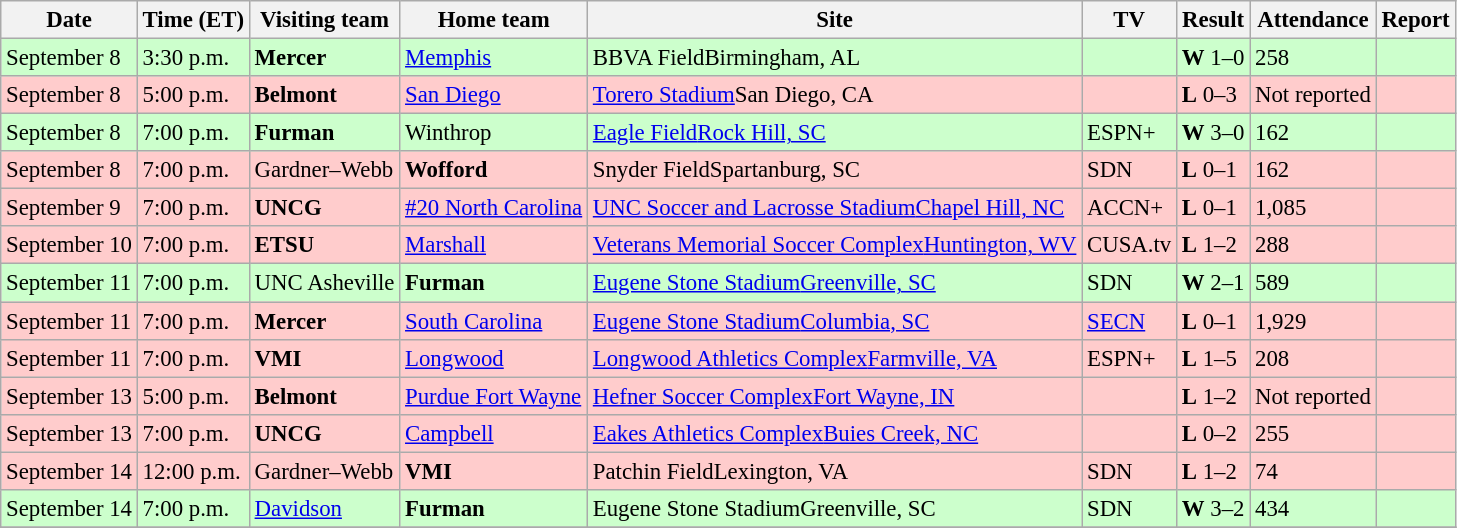<table class="wikitable" style="font-size:95%;">
<tr>
<th>Date</th>
<th>Time (ET)</th>
<th>Visiting team</th>
<th>Home team</th>
<th>Site</th>
<th>TV</th>
<th>Result</th>
<th>Attendance</th>
<th>Report</th>
</tr>
<tr style="background:#cfc;">
<td>September 8</td>
<td>3:30 p.m.</td>
<td><strong>Mercer</strong></td>
<td><a href='#'>Memphis</a></td>
<td>BBVA FieldBirmingham, AL</td>
<td></td>
<td><strong>W</strong> 1–0</td>
<td>258</td>
<td></td>
</tr>
<tr style="background:#fcc;">
<td>September 8</td>
<td>5:00 p.m.</td>
<td><strong>Belmont</strong></td>
<td><a href='#'>San Diego</a></td>
<td><a href='#'>Torero Stadium</a>San Diego, CA</td>
<td></td>
<td><strong>L</strong> 0–3</td>
<td>Not reported</td>
<td></td>
</tr>
<tr style="background:#cfc;">
<td>September 8</td>
<td>7:00 p.m.</td>
<td><strong>Furman</strong></td>
<td>Winthrop</td>
<td><a href='#'>Eagle Field</a><a href='#'>Rock Hill, SC</a></td>
<td>ESPN+</td>
<td><strong>W</strong> 3–0</td>
<td>162</td>
<td></td>
</tr>
<tr style="background:#fcc;">
<td>September 8</td>
<td>7:00 p.m.</td>
<td>Gardner–Webb</td>
<td><strong>Wofford</strong></td>
<td>Snyder FieldSpartanburg, SC</td>
<td>SDN</td>
<td><strong>L</strong> 0–1</td>
<td>162</td>
<td></td>
</tr>
<tr style="background:#fcc;">
<td>September 9</td>
<td>7:00 p.m.</td>
<td><strong>UNCG</strong></td>
<td><a href='#'>#20 North Carolina</a></td>
<td><a href='#'>UNC Soccer and Lacrosse Stadium</a><a href='#'>Chapel Hill, NC</a></td>
<td>ACCN+</td>
<td><strong>L</strong> 0–1</td>
<td>1,085</td>
<td> </td>
</tr>
<tr style="background:#fcc;">
<td>September 10</td>
<td>7:00 p.m.</td>
<td><strong>ETSU</strong></td>
<td><a href='#'>Marshall</a></td>
<td><a href='#'>Veterans Memorial Soccer Complex</a><a href='#'>Huntington, WV</a></td>
<td>CUSA.tv</td>
<td><strong>L</strong> 1–2</td>
<td>288</td>
<td></td>
</tr>
<tr style="background:#cfc;">
<td>September 11</td>
<td>7:00 p.m.</td>
<td>UNC Asheville</td>
<td><strong>Furman</strong></td>
<td><a href='#'>Eugene Stone Stadium</a><a href='#'>Greenville, SC</a></td>
<td>SDN</td>
<td><strong>W</strong> 2–1</td>
<td>589</td>
<td></td>
</tr>
<tr style="background:#fcc;">
<td>September 11</td>
<td>7:00 p.m.</td>
<td><strong>Mercer</strong></td>
<td><a href='#'>South Carolina</a></td>
<td><a href='#'>Eugene Stone Stadium</a><a href='#'>Columbia, SC</a></td>
<td><a href='#'>SECN</a></td>
<td><strong>L</strong> 0–1 </td>
<td>1,929</td>
<td></td>
</tr>
<tr style="background:#fcc;">
<td>September 11</td>
<td>7:00 p.m.</td>
<td><strong>VMI</strong></td>
<td><a href='#'>Longwood</a></td>
<td><a href='#'>Longwood Athletics Complex</a><a href='#'>Farmville, VA</a></td>
<td>ESPN+</td>
<td><strong>L</strong> 1–5</td>
<td>208</td>
<td></td>
</tr>
<tr style="background:#fcc;">
<td>September 13</td>
<td>5:00 p.m.</td>
<td><strong>Belmont</strong></td>
<td><a href='#'>Purdue Fort Wayne</a></td>
<td><a href='#'>Hefner Soccer Complex</a><a href='#'>Fort Wayne, IN</a></td>
<td></td>
<td><strong>L</strong> 1–2</td>
<td>Not reported</td>
<td></td>
</tr>
<tr style="background:#fcc;">
<td>September 13</td>
<td>7:00 p.m.</td>
<td><strong>UNCG</strong></td>
<td><a href='#'>Campbell</a></td>
<td><a href='#'>Eakes Athletics Complex</a><a href='#'>Buies Creek, NC</a></td>
<td></td>
<td><strong>L</strong> 0–2</td>
<td>255</td>
<td></td>
</tr>
<tr style="background:#fcc;">
<td>September 14</td>
<td>12:00 p.m.</td>
<td>Gardner–Webb</td>
<td><strong>VMI</strong></td>
<td>Patchin FieldLexington, VA</td>
<td>SDN</td>
<td><strong>L</strong> 1–2</td>
<td>74</td>
<td></td>
</tr>
<tr style="background:#cfc;">
<td>September 14</td>
<td>7:00 p.m.</td>
<td><a href='#'>Davidson</a></td>
<td><strong>Furman</strong></td>
<td>Eugene Stone StadiumGreenville, SC</td>
<td>SDN</td>
<td><strong>W</strong> 3–2</td>
<td>434</td>
<td></td>
</tr>
<tr>
</tr>
</table>
